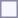<table style="border:1px solid #8888aa; background-color:#f7f8ff; padding:5px; font-size:95%; margin: 0px 12px 12px 0px;">
</table>
